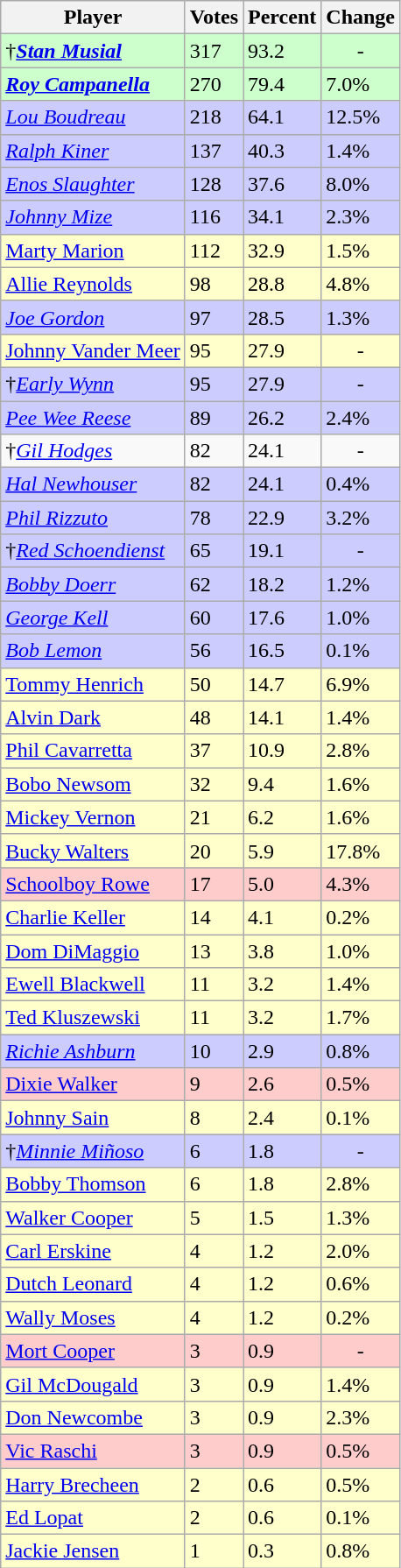<table class="wikitable">
<tr>
<th>Player</th>
<th>Votes</th>
<th>Percent</th>
<th>Change</th>
</tr>
<tr bgcolor="#ccffcc">
<td>†<strong><em><a href='#'>Stan Musial</a></em></strong></td>
<td>317</td>
<td>93.2</td>
<td align=center>-</td>
</tr>
<tr bgcolor="#ccffcc">
<td><strong><em><a href='#'>Roy Campanella</a></em></strong></td>
<td>270</td>
<td>79.4</td>
<td align="left"> 7.0%</td>
</tr>
<tr bgcolor="#ccccff">
<td><em><a href='#'>Lou Boudreau</a></em></td>
<td>218</td>
<td>64.1</td>
<td align="left"> 12.5%</td>
</tr>
<tr bgcolor="#ccccff">
<td><em><a href='#'>Ralph Kiner</a></em></td>
<td>137</td>
<td>40.3</td>
<td align="left"> 1.4%</td>
</tr>
<tr bgcolor="#ccccff">
<td><em><a href='#'>Enos Slaughter</a></em></td>
<td>128</td>
<td>37.6</td>
<td align="left"> 8.0%</td>
</tr>
<tr bgcolor="#ccccff">
<td><em><a href='#'>Johnny Mize</a></em></td>
<td>116</td>
<td>34.1</td>
<td align="left"> 2.3%</td>
</tr>
<tr bgcolor="#ffffcc">
<td><a href='#'>Marty Marion</a></td>
<td>112</td>
<td>32.9</td>
<td align="left"> 1.5%</td>
</tr>
<tr bgcolor="#ffffcc">
<td><a href='#'>Allie Reynolds</a></td>
<td>98</td>
<td>28.8</td>
<td align="left"> 4.8%</td>
</tr>
<tr bgcolor="#ccccff">
<td><em><a href='#'>Joe Gordon</a></em></td>
<td>97</td>
<td>28.5</td>
<td align="left"> 1.3%</td>
</tr>
<tr bgcolor="#ffffcc">
<td><a href='#'>Johnny Vander Meer</a></td>
<td>95</td>
<td>27.9</td>
<td align=center>-</td>
</tr>
<tr bgcolor="#ccccff">
<td>†<em><a href='#'>Early Wynn</a></em></td>
<td>95</td>
<td>27.9</td>
<td align=center>-</td>
</tr>
<tr bgcolor="#ccccff">
<td><em><a href='#'>Pee Wee Reese</a></em></td>
<td>89</td>
<td>26.2</td>
<td align="left"> 2.4%</td>
</tr>
<tr -bgcolor="#ccccff">
<td>†<em><a href='#'>Gil Hodges</a></em></td>
<td>82</td>
<td>24.1</td>
<td align=center>-</td>
</tr>
<tr bgcolor="#ccccff">
<td><em><a href='#'>Hal Newhouser</a></em></td>
<td>82</td>
<td>24.1</td>
<td align="left"> 0.4%</td>
</tr>
<tr bgcolor="#ccccff">
<td><em><a href='#'>Phil Rizzuto</a></em></td>
<td>78</td>
<td>22.9</td>
<td align="left"> 3.2%</td>
</tr>
<tr bgcolor="#ccccff">
<td>†<em><a href='#'>Red Schoendienst</a></em></td>
<td>65</td>
<td>19.1</td>
<td align=center>-</td>
</tr>
<tr bgcolor="#ccccff">
<td><em><a href='#'>Bobby Doerr</a></em></td>
<td>62</td>
<td>18.2</td>
<td align="left"> 1.2%</td>
</tr>
<tr bgcolor="#ccccff">
<td><em><a href='#'>George Kell</a></em></td>
<td>60</td>
<td>17.6</td>
<td align="left"> 1.0%</td>
</tr>
<tr bgcolor="#ccccff">
<td><em><a href='#'>Bob Lemon</a></em></td>
<td>56</td>
<td>16.5</td>
<td align="left"> 0.1%</td>
</tr>
<tr bgcolor="#ffffcc">
<td><a href='#'>Tommy Henrich</a></td>
<td>50</td>
<td>14.7</td>
<td align="left"> 6.9%</td>
</tr>
<tr bgcolor="#ffffcc">
<td><a href='#'>Alvin Dark</a></td>
<td>48</td>
<td>14.1</td>
<td align="left"> 1.4%</td>
</tr>
<tr bgcolor="#ffffcc">
<td><a href='#'>Phil Cavarretta</a></td>
<td>37</td>
<td>10.9</td>
<td align="left"> 2.8%</td>
</tr>
<tr bgcolor="#ffffcc">
<td><a href='#'>Bobo Newsom</a></td>
<td>32</td>
<td>9.4</td>
<td align="left"> 1.6%</td>
</tr>
<tr bgcolor="#ffffcc">
<td><a href='#'>Mickey Vernon</a></td>
<td>21</td>
<td>6.2</td>
<td align="left"> 1.6%</td>
</tr>
<tr bgcolor="#ffffcc">
<td><a href='#'>Bucky Walters</a></td>
<td>20</td>
<td>5.9</td>
<td align="left"> 17.8%</td>
</tr>
<tr bgcolor="#ffcccc">
<td><a href='#'>Schoolboy Rowe</a></td>
<td>17</td>
<td>5.0</td>
<td align="left"> 4.3%</td>
</tr>
<tr bgcolor="#ffffcc">
<td><a href='#'>Charlie Keller</a></td>
<td>14</td>
<td>4.1</td>
<td align="left"> 0.2%</td>
</tr>
<tr bgcolor="#ffffcc">
<td><a href='#'>Dom DiMaggio</a></td>
<td>13</td>
<td>3.8</td>
<td align="left"> 1.0%</td>
</tr>
<tr bgcolor="#ffffcc">
<td><a href='#'>Ewell Blackwell</a></td>
<td>11</td>
<td>3.2</td>
<td align="left"> 1.4%</td>
</tr>
<tr bgcolor="#ffffcc">
<td><a href='#'>Ted Kluszewski</a></td>
<td>11</td>
<td>3.2</td>
<td align="left"> 1.7%</td>
</tr>
<tr bgcolor="#ccccff">
<td><em><a href='#'>Richie Ashburn</a></em></td>
<td>10</td>
<td>2.9</td>
<td align="left"> 0.8%</td>
</tr>
<tr bgcolor="#ffcccc">
<td><a href='#'>Dixie Walker</a></td>
<td>9</td>
<td>2.6</td>
<td align="left"> 0.5%</td>
</tr>
<tr bgcolor="#ffffcc">
<td><a href='#'>Johnny Sain</a></td>
<td>8</td>
<td>2.4</td>
<td align="left"> 0.1%</td>
</tr>
<tr bgcolor="#ccccff">
<td>†<em><a href='#'>Minnie Miñoso</a></em></td>
<td>6</td>
<td>1.8</td>
<td align=center>-</td>
</tr>
<tr bgcolor="#ffffcc">
<td><a href='#'>Bobby Thomson</a></td>
<td>6</td>
<td>1.8</td>
<td align="left"> 2.8%</td>
</tr>
<tr bgcolor="#ffffcc">
<td><a href='#'>Walker Cooper</a></td>
<td>5</td>
<td>1.5</td>
<td align="left"> 1.3%</td>
</tr>
<tr bgcolor="#ffffcc">
<td><a href='#'>Carl Erskine</a></td>
<td>4</td>
<td>1.2</td>
<td align="left"> 2.0%</td>
</tr>
<tr bgcolor="#ffffcc">
<td><a href='#'>Dutch Leonard</a></td>
<td>4</td>
<td>1.2</td>
<td align="left"> 0.6%</td>
</tr>
<tr bgcolor="#ffffcc">
<td><a href='#'>Wally Moses</a></td>
<td>4</td>
<td>1.2</td>
<td align="left"> 0.2%</td>
</tr>
<tr bgcolor="#ffcccc">
<td><a href='#'>Mort Cooper</a></td>
<td>3</td>
<td>0.9</td>
<td align=center>-</td>
</tr>
<tr bgcolor="#ffffcc">
<td><a href='#'>Gil McDougald</a></td>
<td>3</td>
<td>0.9</td>
<td align="left"> 1.4%</td>
</tr>
<tr bgcolor="#ffffcc">
<td><a href='#'>Don Newcombe</a></td>
<td>3</td>
<td>0.9</td>
<td align="left"> 2.3%</td>
</tr>
<tr bgcolor="#ffcccc">
<td><a href='#'>Vic Raschi</a></td>
<td>3</td>
<td>0.9</td>
<td align="left"> 0.5%</td>
</tr>
<tr bgcolor="#ffffcc">
<td><a href='#'>Harry Brecheen</a></td>
<td>2</td>
<td>0.6</td>
<td align="left"> 0.5%</td>
</tr>
<tr bgcolor="#ffffcc">
<td><a href='#'>Ed Lopat</a></td>
<td>2</td>
<td>0.6</td>
<td align="left"> 0.1%</td>
</tr>
<tr bgcolor="#ffffcc">
<td><a href='#'>Jackie Jensen</a></td>
<td>1</td>
<td>0.3</td>
<td align="left"> 0.8%</td>
</tr>
</table>
